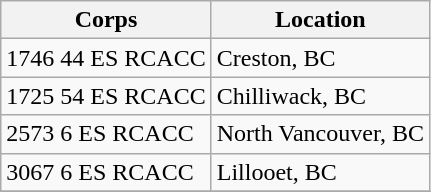<table class="wikitable">
<tr>
<th>Corps</th>
<th>Location</th>
</tr>
<tr>
<td>1746 44 ES RCACC</td>
<td>Creston, BC</td>
</tr>
<tr>
<td>1725 54 ES RCACC</td>
<td>Chilliwack, BC</td>
</tr>
<tr>
<td>2573 6 ES RCACC</td>
<td>North Vancouver, BC</td>
</tr>
<tr>
<td>3067 6 ES RCACC</td>
<td>Lillooet, BC</td>
</tr>
<tr>
</tr>
</table>
